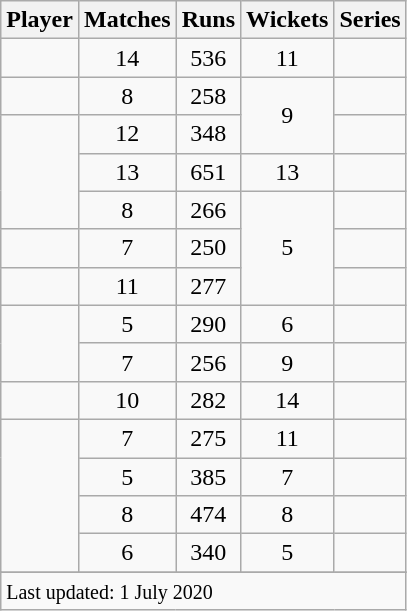<table class="wikitable plainrowheaders sortable">
<tr>
<th scope=col>Player</th>
<th scope=col>Matches</th>
<th scope=col>Runs</th>
<th scope=col>Wickets</th>
<th scope=col>Series</th>
</tr>
<tr>
<td></td>
<td align=center>14</td>
<td align=center>536</td>
<td align=center>11</td>
<td></td>
</tr>
<tr>
<td></td>
<td align=center>8</td>
<td align=center>258</td>
<td align=center rowspan=2>9</td>
<td></td>
</tr>
<tr>
<td rowspan=3></td>
<td align=center>12</td>
<td align=center>348</td>
<td></td>
</tr>
<tr>
<td align=center>13</td>
<td align=center>651</td>
<td align=center>13</td>
<td></td>
</tr>
<tr>
<td align=center>8</td>
<td align=center>266</td>
<td align=center rowspan=3>5</td>
<td></td>
</tr>
<tr>
<td></td>
<td align=center>7</td>
<td align=center>250</td>
<td></td>
</tr>
<tr>
<td></td>
<td align=center>11</td>
<td align=center>277</td>
<td></td>
</tr>
<tr>
<td rowspan=2></td>
<td align=center>5</td>
<td align=center>290</td>
<td align=center>6</td>
<td></td>
</tr>
<tr>
<td align=center>7</td>
<td align=center>256</td>
<td align=center>9</td>
<td></td>
</tr>
<tr>
<td></td>
<td align=center>10</td>
<td align=center>282</td>
<td align=center>14</td>
<td></td>
</tr>
<tr>
<td rowspan=4></td>
<td align=center>7</td>
<td align=center>275</td>
<td align=center>11</td>
<td></td>
</tr>
<tr>
<td align=center>5</td>
<td align=center>385</td>
<td align=center>7</td>
<td></td>
</tr>
<tr>
<td align=center>8</td>
<td align=center>474</td>
<td align=center>8</td>
<td></td>
</tr>
<tr>
<td align=center>6</td>
<td align=center>340</td>
<td align=center>5</td>
<td></td>
</tr>
<tr>
</tr>
<tr class=sortbottom>
<td colspan=5><small>Last updated: 1 July 2020</small></td>
</tr>
</table>
